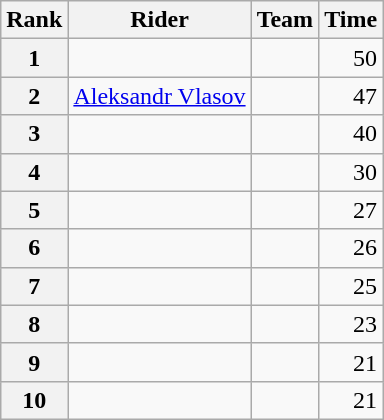<table class="wikitable" margin-bottom:0;">
<tr>
<th scope="col">Rank</th>
<th scope="col">Rider</th>
<th scope="col">Team</th>
<th scope="col">Time</th>
</tr>
<tr>
<th scope="row">1</th>
<td> </td>
<td></td>
<td align="right">50</td>
</tr>
<tr>
<th scope="row">2</th>
<td> <a href='#'>Aleksandr Vlasov</a></td>
<td></td>
<td align="right">47</td>
</tr>
<tr>
<th scope="row">3</th>
<td> </td>
<td></td>
<td align="right">40</td>
</tr>
<tr>
<th scope="row">4</th>
<td></td>
<td></td>
<td align="right">30</td>
</tr>
<tr>
<th scope="row">5</th>
<td></td>
<td></td>
<td align="right">27</td>
</tr>
<tr>
<th scope="row">6</th>
<td></td>
<td></td>
<td align="right">26</td>
</tr>
<tr>
<th scope="row">7</th>
<td></td>
<td></td>
<td align="right">25</td>
</tr>
<tr>
<th scope="row">8</th>
<td></td>
<td></td>
<td align="right">23</td>
</tr>
<tr>
<th scope="row">9</th>
<td></td>
<td></td>
<td align="right">21</td>
</tr>
<tr>
<th scope="row">10</th>
<td></td>
<td></td>
<td align="right">21</td>
</tr>
</table>
